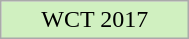<table width=10% class="wikitable" style="text-align: center;">
<tr>
<td bgcolor=D0F0C0>WCT 2017</td>
</tr>
</table>
